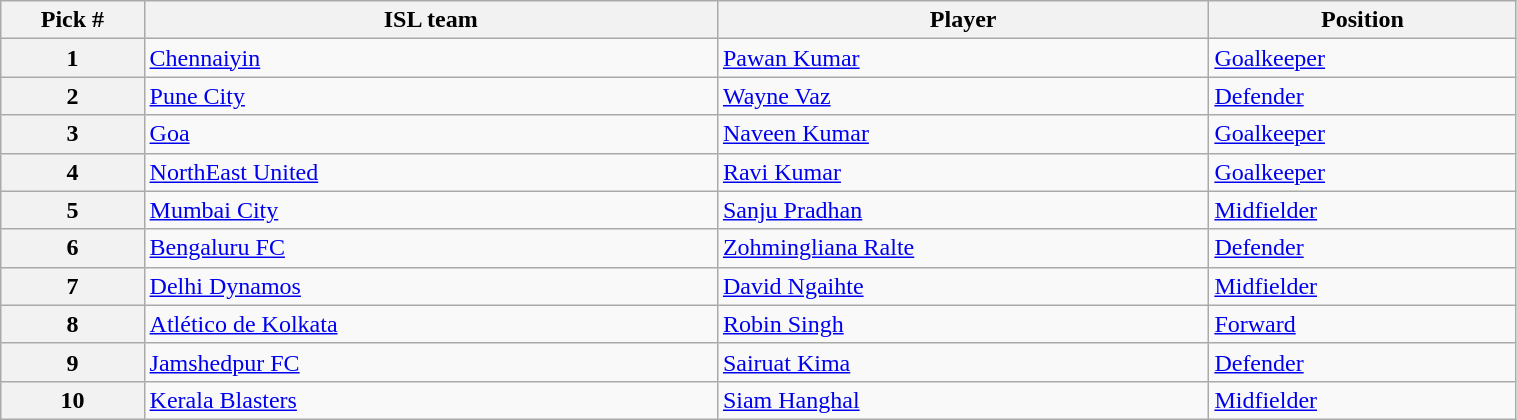<table class="wikitable sortable" style="width:80%">
<tr>
<th width=7%>Pick #</th>
<th width=28%>ISL team</th>
<th width=24%>Player</th>
<th width=15%>Position</th>
</tr>
<tr>
<th>1</th>
<td><a href='#'>Chennaiyin</a></td>
<td><a href='#'>Pawan Kumar</a></td>
<td><a href='#'>Goalkeeper</a></td>
</tr>
<tr>
<th>2</th>
<td><a href='#'>Pune City</a></td>
<td><a href='#'>Wayne Vaz</a></td>
<td><a href='#'>Defender</a></td>
</tr>
<tr>
<th>3</th>
<td><a href='#'>Goa</a></td>
<td><a href='#'>Naveen Kumar</a></td>
<td><a href='#'>Goalkeeper</a></td>
</tr>
<tr>
<th>4</th>
<td><a href='#'>NorthEast United</a></td>
<td><a href='#'>Ravi Kumar</a></td>
<td><a href='#'>Goalkeeper</a></td>
</tr>
<tr>
<th>5</th>
<td><a href='#'>Mumbai City</a></td>
<td><a href='#'>Sanju Pradhan</a></td>
<td><a href='#'>Midfielder</a></td>
</tr>
<tr>
<th>6</th>
<td><a href='#'>Bengaluru FC</a></td>
<td><a href='#'>Zohmingliana Ralte</a></td>
<td><a href='#'>Defender</a></td>
</tr>
<tr>
<th>7</th>
<td><a href='#'>Delhi Dynamos</a></td>
<td><a href='#'>David Ngaihte</a></td>
<td><a href='#'>Midfielder</a></td>
</tr>
<tr>
<th>8</th>
<td><a href='#'>Atlético de Kolkata</a></td>
<td><a href='#'>Robin Singh</a></td>
<td><a href='#'>Forward</a></td>
</tr>
<tr>
<th>9</th>
<td><a href='#'>Jamshedpur FC</a></td>
<td><a href='#'>Sairuat Kima</a></td>
<td><a href='#'>Defender</a></td>
</tr>
<tr>
<th>10</th>
<td><a href='#'>Kerala Blasters</a></td>
<td><a href='#'>Siam Hanghal</a></td>
<td><a href='#'>Midfielder</a></td>
</tr>
</table>
